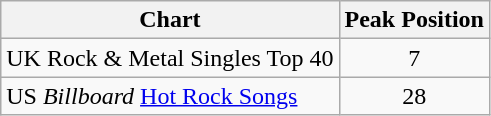<table class="wikitable">
<tr>
<th>Chart</th>
<th>Peak Position</th>
</tr>
<tr>
<td>UK Rock & Metal Singles Top 40</td>
<td align="center">7</td>
</tr>
<tr>
<td>US <em>Billboard</em> <a href='#'>Hot Rock Songs</a></td>
<td align="center">28</td>
</tr>
</table>
